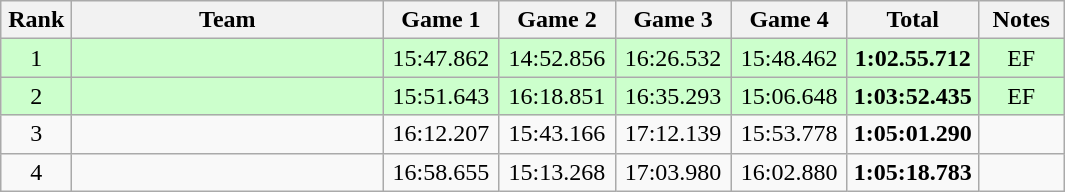<table class=wikitable style="text-align:center">
<tr>
<th width=40>Rank</th>
<th width=200>Team</th>
<th width=70>Game 1</th>
<th width=70>Game 2</th>
<th width=70>Game 3</th>
<th width=70>Game 4</th>
<th width=80>Total</th>
<th width=50>Notes</th>
</tr>
<tr bgcolor="#ccffcc">
<td>1</td>
<td align=left></td>
<td>15:47.862</td>
<td>14:52.856</td>
<td>16:26.532</td>
<td>15:48.462</td>
<td><strong>1:02.55.712</strong></td>
<td>EF</td>
</tr>
<tr bgcolor="#ccffcc">
<td>2</td>
<td align=left></td>
<td>15:51.643</td>
<td>16:18.851</td>
<td>16:35.293</td>
<td>15:06.648</td>
<td><strong>1:03:52.435</strong></td>
<td>EF</td>
</tr>
<tr>
<td>3</td>
<td align=left></td>
<td>16:12.207</td>
<td>15:43.166</td>
<td>17:12.139</td>
<td>15:53.778</td>
<td><strong>1:05:01.290</strong></td>
<td></td>
</tr>
<tr>
<td>4</td>
<td align=left></td>
<td>16:58.655</td>
<td>15:13.268</td>
<td>17:03.980</td>
<td>16:02.880</td>
<td><strong>1:05:18.783</strong></td>
<td></td>
</tr>
</table>
